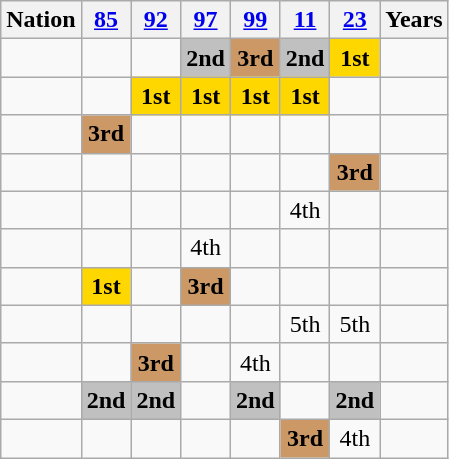<table class="wikitable" style="text-align:center">
<tr>
<th>Nation</th>
<th><a href='#'>85</a><br></th>
<th><a href='#'>92</a><br></th>
<th><a href='#'>97</a><br></th>
<th><a href='#'>99</a><br></th>
<th><a href='#'>11</a><br></th>
<th><a href='#'>23</a><br></th>
<th>Years</th>
</tr>
<tr>
<td align=left></td>
<td></td>
<td></td>
<td bgcolor=silver><strong>2nd</strong></td>
<td bgcolor=#cc9966><strong>3rd</strong></td>
<td bgcolor=silver><strong>2nd</strong></td>
<td bgcolor=gold><strong>1st</strong></td>
<td></td>
</tr>
<tr>
<td align=left></td>
<td></td>
<td bgcolor=gold><strong>1st</strong></td>
<td bgcolor=gold><strong>1st</strong></td>
<td bgcolor=gold><strong>1st</strong></td>
<td bgcolor=gold><strong>1st</strong></td>
<td></td>
<td></td>
</tr>
<tr>
<td align=left></td>
<td bgcolor=#cc9966><strong>3rd</strong></td>
<td></td>
<td></td>
<td></td>
<td></td>
<td></td>
<td></td>
</tr>
<tr>
<td align=left></td>
<td></td>
<td></td>
<td></td>
<td></td>
<td></td>
<td bgcolor=#cc9966><strong>3rd</strong></td>
<td></td>
</tr>
<tr>
<td align=left></td>
<td></td>
<td></td>
<td></td>
<td></td>
<td>4th</td>
<td></td>
<td></td>
</tr>
<tr>
<td align=left></td>
<td></td>
<td></td>
<td>4th</td>
<td></td>
<td></td>
<td></td>
<td></td>
</tr>
<tr>
<td align=left></td>
<td bgcolor=gold><strong>1st</strong></td>
<td></td>
<td bgcolor=#cc9966><strong>3rd</strong></td>
<td></td>
<td></td>
<td></td>
<td></td>
</tr>
<tr>
<td align=left></td>
<td></td>
<td></td>
<td></td>
<td></td>
<td>5th</td>
<td>5th</td>
<td></td>
</tr>
<tr>
<td align=left></td>
<td></td>
<td bgcolor=#cc9966><strong>3rd</strong></td>
<td></td>
<td>4th</td>
<td></td>
<td></td>
</tr>
<tr>
<td align=left></td>
<td bgcolor=silver><strong>2nd</strong></td>
<td bgcolor=silver><strong>2nd</strong></td>
<td></td>
<td bgcolor=silver><strong>2nd</strong></td>
<td></td>
<td bgcolor=silver><strong>2nd</strong></td>
<td></td>
</tr>
<tr>
<td align=left></td>
<td></td>
<td></td>
<td></td>
<td></td>
<td bgcolor=#cc9966><strong>3rd</strong></td>
<td>4th</td>
<td></td>
</tr>
</table>
